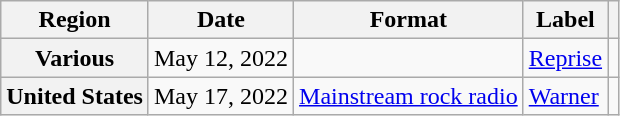<table class="wikitable plainrowheaders">
<tr>
<th scope="col">Region</th>
<th scope="col">Date</th>
<th scope="col">Format</th>
<th scope="col">Label</th>
<th scope="col"></th>
</tr>
<tr>
<th scope="row">Various</th>
<td>May 12, 2022</td>
<td></td>
<td><a href='#'>Reprise</a></td>
<td></td>
</tr>
<tr>
<th scope="row">United States</th>
<td>May 17, 2022</td>
<td><a href='#'>Mainstream rock radio</a></td>
<td><a href='#'>Warner</a></td>
<td></td>
</tr>
</table>
